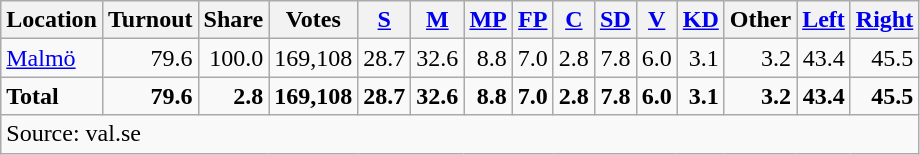<table class="wikitable sortable" style=text-align:right>
<tr>
<th>Location</th>
<th>Turnout</th>
<th>Share</th>
<th>Votes</th>
<th><a href='#'>S</a></th>
<th><a href='#'>M</a></th>
<th><a href='#'>MP</a></th>
<th><a href='#'>FP</a></th>
<th><a href='#'>C</a></th>
<th><a href='#'>SD</a></th>
<th><a href='#'>V</a></th>
<th><a href='#'>KD</a></th>
<th>Other</th>
<th><a href='#'>Left</a></th>
<th><a href='#'>Right</a></th>
</tr>
<tr>
<td align=left><a href='#'>Malmö</a></td>
<td>79.6</td>
<td>100.0</td>
<td>169,108</td>
<td>28.7</td>
<td>32.6</td>
<td>8.8</td>
<td>7.0</td>
<td>2.8</td>
<td>7.8</td>
<td>6.0</td>
<td>3.1</td>
<td>3.2</td>
<td>43.4</td>
<td>45.5</td>
</tr>
<tr>
<td align=left><strong>Total</strong></td>
<td><strong>79.6</strong></td>
<td><strong>2.8</strong></td>
<td><strong>169,108</strong></td>
<td><strong>28.7</strong></td>
<td><strong>32.6</strong></td>
<td><strong>8.8</strong></td>
<td><strong>7.0</strong></td>
<td><strong>2.8</strong></td>
<td><strong>7.8</strong></td>
<td><strong>6.0</strong></td>
<td><strong>3.1</strong></td>
<td><strong>3.2</strong></td>
<td><strong>43.4</strong></td>
<td><strong>45.5</strong></td>
</tr>
<tr>
<td align=left colspan=15>Source: val.se </td>
</tr>
</table>
